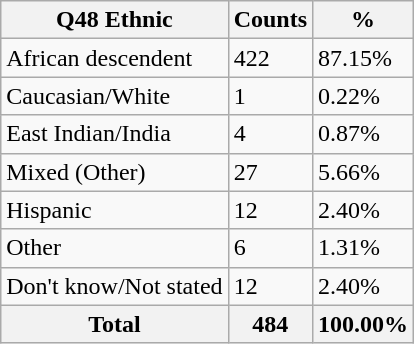<table class="wikitable sortable">
<tr>
<th>Q48 Ethnic</th>
<th>Counts</th>
<th>%</th>
</tr>
<tr>
<td>African descendent</td>
<td>422</td>
<td>87.15%</td>
</tr>
<tr>
<td>Caucasian/White</td>
<td>1</td>
<td>0.22%</td>
</tr>
<tr>
<td>East Indian/India</td>
<td>4</td>
<td>0.87%</td>
</tr>
<tr>
<td>Mixed (Other)</td>
<td>27</td>
<td>5.66%</td>
</tr>
<tr>
<td>Hispanic</td>
<td>12</td>
<td>2.40%</td>
</tr>
<tr>
<td>Other</td>
<td>6</td>
<td>1.31%</td>
</tr>
<tr>
<td>Don't know/Not stated</td>
<td>12</td>
<td>2.40%</td>
</tr>
<tr>
<th>Total</th>
<th>484</th>
<th>100.00%</th>
</tr>
</table>
